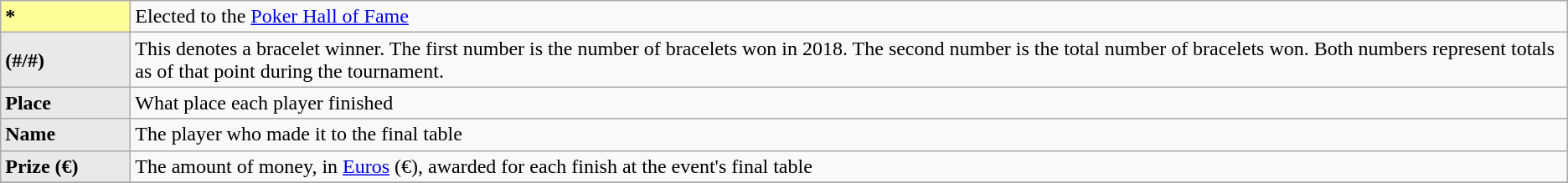<table class="wikitable">
<tr>
<td style="background-color:#FFFF99; width:6em"><strong>*</strong></td>
<td>Elected to the <a href='#'>Poker Hall of Fame</a></td>
</tr>
<tr>
<td bgcolor="#E9E9E9"><strong>(#/#)</strong></td>
<td>This denotes a bracelet winner. The first number is the number of bracelets won in 2018. The second number is the total number of bracelets won. Both numbers represent totals as of that point during the tournament.</td>
</tr>
<tr>
<td bgcolor="#E9E9E9"><strong>Place</strong></td>
<td>What place each player finished</td>
</tr>
<tr>
<td bgcolor="#E9E9E9"><strong>Name</strong></td>
<td>The player who made it to the final table</td>
</tr>
<tr>
<td bgcolor="#E9E9E9"><strong>Prize (€)</strong></td>
<td>The amount of money, in <a href='#'>Euros</a> (€), awarded for each finish at the event's final table</td>
</tr>
<tr>
</tr>
</table>
